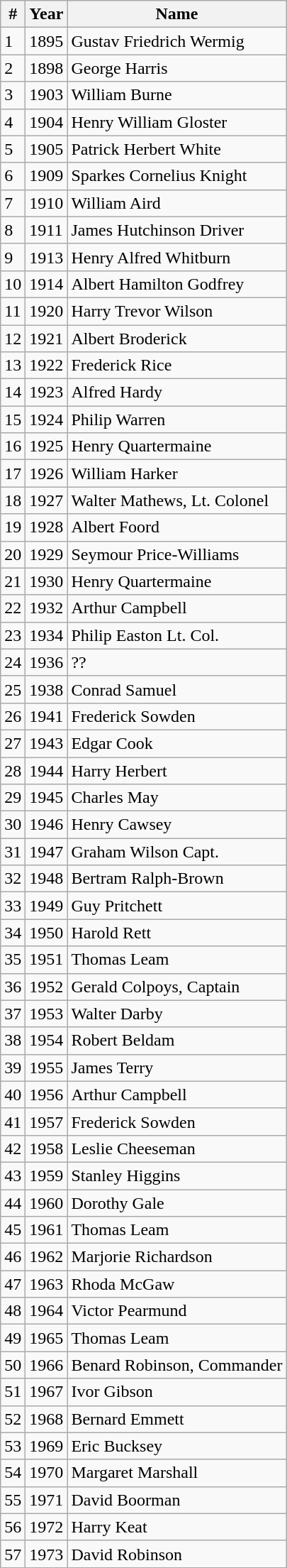<table class="wikitable">
<tr>
<th>#</th>
<th>Year</th>
<th>Name</th>
</tr>
<tr>
<td>1</td>
<td>1895</td>
<td>Gustav Friedrich Wermig</td>
</tr>
<tr>
<td>2</td>
<td>1898</td>
<td>George Harris</td>
</tr>
<tr>
<td>3</td>
<td>1903</td>
<td>William Burne</td>
</tr>
<tr>
<td>4</td>
<td>1904</td>
<td>Henry William Gloster</td>
</tr>
<tr>
<td>5</td>
<td>1905</td>
<td>Patrick Herbert White</td>
</tr>
<tr>
<td>6</td>
<td>1909</td>
<td>Sparkes Cornelius Knight</td>
</tr>
<tr>
<td>7</td>
<td>1910</td>
<td>William Aird</td>
</tr>
<tr>
<td>8</td>
<td>1911</td>
<td>James Hutchinson Driver</td>
</tr>
<tr>
<td>9</td>
<td>1913</td>
<td>Henry Alfred Whitburn</td>
</tr>
<tr>
<td>10</td>
<td>1914</td>
<td>Albert Hamilton Godfrey</td>
</tr>
<tr>
<td>11</td>
<td>1920</td>
<td>Harry Trevor Wilson</td>
</tr>
<tr>
<td>12</td>
<td>1921</td>
<td>Albert Broderick</td>
</tr>
<tr>
<td>13</td>
<td>1922</td>
<td>Frederick Rice</td>
</tr>
<tr>
<td>14</td>
<td>1923</td>
<td>Alfred Hardy</td>
</tr>
<tr>
<td>15</td>
<td>1924</td>
<td>Philip Warren</td>
</tr>
<tr>
<td>16</td>
<td>1925</td>
<td>Henry Quartermaine</td>
</tr>
<tr>
<td>17</td>
<td>1926</td>
<td>William Harker</td>
</tr>
<tr>
<td>18</td>
<td>1927</td>
<td>Walter Mathews, Lt. Colonel</td>
</tr>
<tr>
<td>19</td>
<td>1928</td>
<td>Albert Foord</td>
</tr>
<tr>
<td>20</td>
<td>1929</td>
<td>Seymour Price-Williams</td>
</tr>
<tr>
<td>21</td>
<td>1930</td>
<td>Henry Quartermaine</td>
</tr>
<tr>
<td>22</td>
<td>1932</td>
<td>Arthur Campbell</td>
</tr>
<tr>
<td>23</td>
<td>1934</td>
<td>Philip Easton Lt. Col.</td>
</tr>
<tr>
<td>24</td>
<td>1936</td>
<td>??</td>
</tr>
<tr>
<td>25</td>
<td>1938</td>
<td>Conrad Samuel</td>
</tr>
<tr>
<td>26</td>
<td>1941</td>
<td>Frederick Sowden</td>
</tr>
<tr>
<td>27</td>
<td>1943</td>
<td>Edgar Cook</td>
</tr>
<tr>
<td>28</td>
<td>1944</td>
<td>Harry Herbert</td>
</tr>
<tr>
<td>29</td>
<td>1945</td>
<td>Charles May</td>
</tr>
<tr>
<td>30</td>
<td>1946</td>
<td>Henry Cawsey</td>
</tr>
<tr>
<td>31</td>
<td>1947</td>
<td>Graham Wilson Capt.</td>
</tr>
<tr>
<td>32</td>
<td>1948</td>
<td>Bertram Ralph-Brown</td>
</tr>
<tr>
<td>33</td>
<td>1949</td>
<td>Guy Pritchett</td>
</tr>
<tr>
<td>34</td>
<td>1950</td>
<td>Harold Rett</td>
</tr>
<tr>
<td>35</td>
<td>1951</td>
<td>Thomas Leam</td>
</tr>
<tr>
<td>36</td>
<td>1952</td>
<td>Gerald Colpoys, Captain</td>
</tr>
<tr>
<td>37</td>
<td>1953</td>
<td>Walter Darby</td>
</tr>
<tr>
<td>38</td>
<td>1954</td>
<td>Robert Beldam</td>
</tr>
<tr>
<td>39</td>
<td>1955</td>
<td>James Terry</td>
</tr>
<tr>
<td>40</td>
<td>1956</td>
<td>Arthur Campbell</td>
</tr>
<tr>
<td>41</td>
<td>1957</td>
<td>Frederick Sowden</td>
</tr>
<tr>
<td>42</td>
<td>1958</td>
<td>Leslie Cheeseman</td>
</tr>
<tr>
<td>43</td>
<td>1959</td>
<td>Stanley Higgins</td>
</tr>
<tr>
<td>44</td>
<td>1960</td>
<td>Dorothy Gale</td>
</tr>
<tr>
<td>45</td>
<td>1961</td>
<td>Thomas Leam</td>
</tr>
<tr>
<td>46</td>
<td>1962</td>
<td>Marjorie Richardson</td>
</tr>
<tr>
<td>47</td>
<td>1963</td>
<td>Rhoda McGaw</td>
</tr>
<tr>
<td>48</td>
<td>1964</td>
<td>Victor Pearmund</td>
</tr>
<tr>
<td>49</td>
<td>1965</td>
<td>Thomas Leam</td>
</tr>
<tr>
<td>50</td>
<td>1966</td>
<td>Benard Robinson, Commander</td>
</tr>
<tr>
<td>51</td>
<td>1967</td>
<td>Ivor Gibson</td>
</tr>
<tr>
<td>52</td>
<td>1968</td>
<td>Bernard Emmett</td>
</tr>
<tr>
<td>53</td>
<td>1969</td>
<td>Eric Bucksey</td>
</tr>
<tr>
<td>54</td>
<td>1970</td>
<td>Margaret Marshall</td>
</tr>
<tr>
<td>55</td>
<td>1971</td>
<td>David Boorman</td>
</tr>
<tr>
<td>56</td>
<td>1972</td>
<td>Harry Keat</td>
</tr>
<tr>
<td>57</td>
<td>1973</td>
<td>David Robinson</td>
</tr>
<tr>
</tr>
</table>
